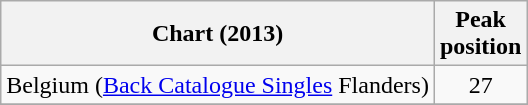<table class="wikitable sortable">
<tr>
<th>Chart (2013)</th>
<th>Peak<br>position</th>
</tr>
<tr>
<td>Belgium (<a href='#'>Back Catalogue Singles</a> Flanders)</td>
<td align=center>27</td>
</tr>
<tr>
</tr>
</table>
